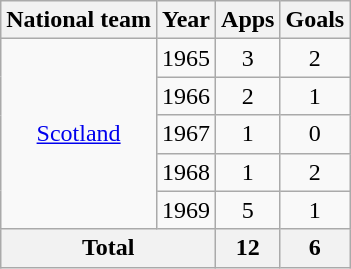<table class="wikitable" style="text-align:center">
<tr>
<th>National team</th>
<th>Year</th>
<th>Apps</th>
<th>Goals</th>
</tr>
<tr>
<td rowspan="5"><a href='#'>Scotland</a></td>
<td>1965</td>
<td>3</td>
<td>2</td>
</tr>
<tr>
<td>1966</td>
<td>2</td>
<td>1</td>
</tr>
<tr>
<td>1967</td>
<td>1</td>
<td>0</td>
</tr>
<tr>
<td>1968</td>
<td>1</td>
<td>2</td>
</tr>
<tr>
<td>1969</td>
<td>5</td>
<td>1</td>
</tr>
<tr>
<th colspan="2">Total</th>
<th>12</th>
<th>6</th>
</tr>
</table>
